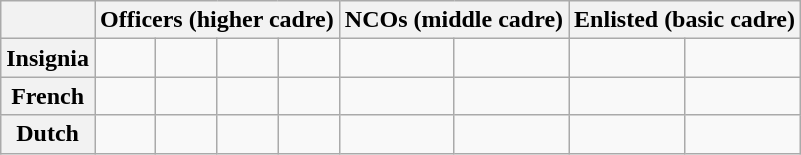<table class="wikitable">
<tr>
<th></th>
<th colspan="4">Officers (higher cadre)</th>
<th colspan="2">NCOs (middle cadre)</th>
<th colspan="2">Enlisted (basic cadre)</th>
</tr>
<tr style="text-align:center;">
<th>Insignia</th>
<td></td>
<td></td>
<td></td>
<td></td>
<td></td>
<td></td>
<td></td>
<td></td>
</tr>
<tr style="text-align:center;">
<th>French</th>
<td></td>
<td></td>
<td></td>
<td></td>
<td></td>
<td></td>
<td></td>
<td></td>
</tr>
<tr style="text-align:center;">
<th>Dutch</th>
<td></td>
<td></td>
<td></td>
<td></td>
<td></td>
<td></td>
<td></td>
<td></td>
</tr>
</table>
